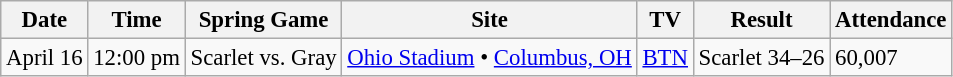<table class="wikitable" style="font-size:95%;">
<tr>
<th>Date</th>
<th>Time</th>
<th>Spring Game</th>
<th>Site</th>
<th>TV</th>
<th>Result</th>
<th>Attendance</th>
</tr>
<tr>
<td>April 16</td>
<td>12:00 pm</td>
<td>Scarlet vs. Gray</td>
<td><a href='#'>Ohio Stadium</a> • <a href='#'>Columbus, OH</a></td>
<td><a href='#'>BTN</a></td>
<td>Scarlet 34–26</td>
<td>60,007</td>
</tr>
</table>
